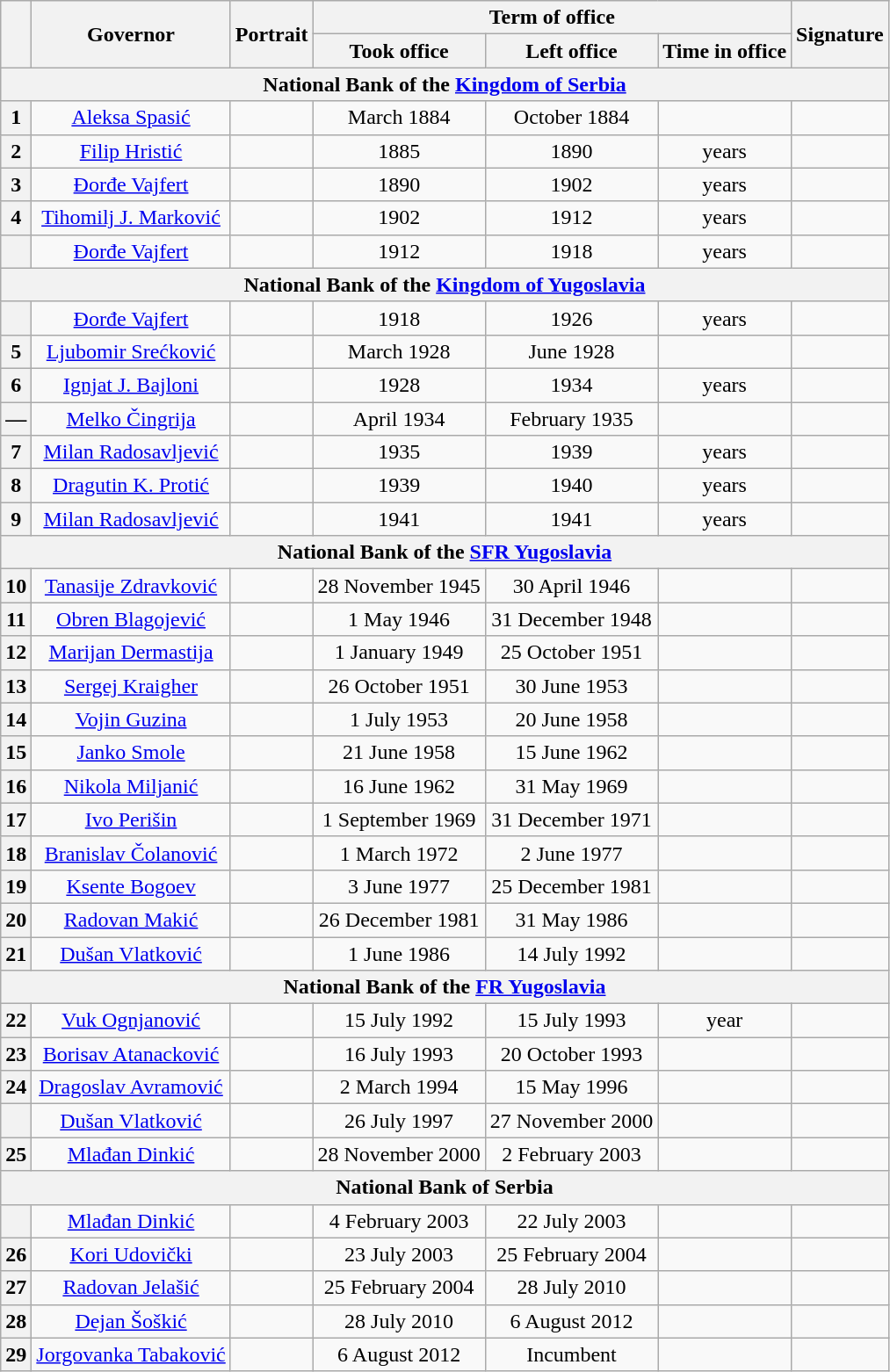<table class="wikitable" style="text-align:center;">
<tr>
<th rowspan=2></th>
<th rowspan=2>Governor</th>
<th rowspan=2>Portrait</th>
<th colspan=3>Term of office</th>
<th rowspan=2>Signature</th>
</tr>
<tr>
<th>Took office</th>
<th>Left office</th>
<th>Time in office</th>
</tr>
<tr>
<th colspan=7>National Bank of the <a href='#'>Kingdom of Serbia</a></th>
</tr>
<tr>
<th>1</th>
<td><a href='#'>Aleksa Spasić</a></td>
<td></td>
<td>March 1884</td>
<td>October 1884</td>
<td></td>
<td></td>
</tr>
<tr>
<th>2</th>
<td><a href='#'>Filip Hristić</a></td>
<td></td>
<td>1885</td>
<td>1890</td>
<td> years</td>
<td></td>
</tr>
<tr>
<th>3</th>
<td><a href='#'>Đorđe Vajfert</a></td>
<td></td>
<td>1890</td>
<td>1902</td>
<td> years</td>
<td></td>
</tr>
<tr>
<th>4</th>
<td><a href='#'>Tihomilj J. Marković</a></td>
<td></td>
<td>1902</td>
<td>1912</td>
<td> years</td>
<td></td>
</tr>
<tr>
<th></th>
<td><a href='#'>Đorđe Vajfert</a></td>
<td></td>
<td>1912</td>
<td>1918</td>
<td> years</td>
<td></td>
</tr>
<tr>
<th colspan=7>National Bank of the <a href='#'>Kingdom of Yugoslavia</a></th>
</tr>
<tr>
<th></th>
<td><a href='#'>Đorđe Vajfert</a></td>
<td></td>
<td>1918</td>
<td>1926</td>
<td> years</td>
<td></td>
</tr>
<tr>
<th>5</th>
<td><a href='#'>Ljubomir Srećković</a></td>
<td></td>
<td>March 1928</td>
<td>June 1928</td>
<td></td>
<td></td>
</tr>
<tr>
<th>6</th>
<td><a href='#'>Ignjat J. Bajloni</a></td>
<td></td>
<td>1928</td>
<td>1934</td>
<td> years</td>
<td></td>
</tr>
<tr>
<th>—</th>
<td><a href='#'>Melko Čingrija</a><br></td>
<td></td>
<td>April 1934</td>
<td>February 1935</td>
<td></td>
<td></td>
</tr>
<tr>
<th>7</th>
<td><a href='#'>Milan Radosavljević</a></td>
<td></td>
<td>1935</td>
<td>1939</td>
<td> years</td>
<td></td>
</tr>
<tr>
<th>8</th>
<td><a href='#'>Dragutin K. Protić</a></td>
<td></td>
<td>1939</td>
<td>1940</td>
<td> years</td>
<td></td>
</tr>
<tr>
<th>9</th>
<td><a href='#'>Milan Radosavljević</a></td>
<td></td>
<td>1941</td>
<td>1941</td>
<td> years</td>
<td></td>
</tr>
<tr>
<th colspan=7>National Bank of the <a href='#'>SFR Yugoslavia</a></th>
</tr>
<tr>
<th>10</th>
<td><a href='#'>Tanasije Zdravković</a></td>
<td></td>
<td>28 November 1945</td>
<td>30 April 1946</td>
<td></td>
<td></td>
</tr>
<tr>
<th>11</th>
<td><a href='#'>Obren Blagojević</a></td>
<td></td>
<td>1 May 1946</td>
<td>31 December 1948</td>
<td></td>
<td></td>
</tr>
<tr>
<th>12</th>
<td><a href='#'>Marijan Dermastija</a></td>
<td></td>
<td>1 January 1949</td>
<td>25 October 1951</td>
<td></td>
<td></td>
</tr>
<tr>
<th>13</th>
<td><a href='#'>Sergej Kraigher</a></td>
<td></td>
<td>26 October 1951</td>
<td>30 June 1953</td>
<td></td>
<td></td>
</tr>
<tr>
<th>14</th>
<td><a href='#'>Vojin Guzina</a></td>
<td></td>
<td>1 July 1953</td>
<td>20 June 1958</td>
<td></td>
<td></td>
</tr>
<tr>
<th>15</th>
<td><a href='#'>Janko Smole</a></td>
<td></td>
<td>21 June 1958</td>
<td>15 June 1962</td>
<td></td>
<td></td>
</tr>
<tr>
<th>16</th>
<td><a href='#'>Nikola Miljanić</a></td>
<td></td>
<td>16 June 1962</td>
<td>31 May 1969</td>
<td></td>
<td></td>
</tr>
<tr>
<th>17</th>
<td><a href='#'>Ivo Perišin</a></td>
<td></td>
<td>1 September 1969</td>
<td>31 December 1971</td>
<td></td>
<td></td>
</tr>
<tr>
<th>18</th>
<td><a href='#'>Branislav Čolanović</a></td>
<td></td>
<td>1 March 1972</td>
<td>2 June 1977</td>
<td></td>
<td></td>
</tr>
<tr>
<th>19</th>
<td><a href='#'>Ksente Bogoev</a></td>
<td></td>
<td>3 June 1977</td>
<td>25 December 1981</td>
<td></td>
<td></td>
</tr>
<tr>
<th>20</th>
<td><a href='#'>Radovan Makić</a></td>
<td></td>
<td>26 December 1981</td>
<td>31 May 1986</td>
<td></td>
<td></td>
</tr>
<tr>
<th>21</th>
<td><a href='#'>Dušan Vlatković</a></td>
<td></td>
<td>1 June 1986</td>
<td>14 July 1992</td>
<td></td>
<td></td>
</tr>
<tr>
<th colspan=7>National Bank of the <a href='#'>FR Yugoslavia</a></th>
</tr>
<tr>
<th>22</th>
<td><a href='#'>Vuk Ognjanović</a></td>
<td></td>
<td>15 July 1992</td>
<td>15 July 1993</td>
<td> year</td>
<td></td>
</tr>
<tr>
<th>23</th>
<td><a href='#'>Borisav Atanacković</a></td>
<td></td>
<td>16 July 1993</td>
<td>20 October 1993</td>
<td></td>
<td></td>
</tr>
<tr>
<th>24</th>
<td><a href='#'>Dragoslav Avramović</a></td>
<td></td>
<td>2 March 1994</td>
<td>15 May 1996</td>
<td></td>
<td></td>
</tr>
<tr>
<th></th>
<td><a href='#'>Dušan Vlatković</a></td>
<td></td>
<td>26 July 1997</td>
<td>27 November 2000</td>
<td></td>
<td></td>
</tr>
<tr>
<th>25</th>
<td><a href='#'>Mlađan Dinkić</a></td>
<td></td>
<td>28 November 2000</td>
<td>2 February 2003</td>
<td></td>
<td></td>
</tr>
<tr>
<th colspan=7>National Bank of Serbia</th>
</tr>
<tr>
<th></th>
<td><a href='#'>Mlađan Dinkić</a></td>
<td></td>
<td>4 February 2003</td>
<td>22 July 2003</td>
<td></td>
<td></td>
</tr>
<tr>
<th>26</th>
<td><a href='#'>Kori Udovički</a></td>
<td></td>
<td>23 July 2003</td>
<td>25 February 2004</td>
<td></td>
<td></td>
</tr>
<tr>
<th>27</th>
<td><a href='#'>Radovan Jelašić</a></td>
<td></td>
<td>25 February 2004</td>
<td>28 July 2010</td>
<td></td>
<td></td>
</tr>
<tr>
<th>28</th>
<td><a href='#'>Dejan Šoškić</a></td>
<td></td>
<td>28 July 2010</td>
<td>6 August 2012</td>
<td></td>
<td></td>
</tr>
<tr>
<th>29</th>
<td><a href='#'>Jorgovanka Tabaković</a></td>
<td></td>
<td>6 August 2012</td>
<td>Incumbent</td>
<td></td>
<td></td>
</tr>
</table>
